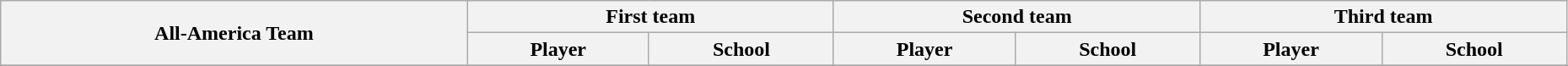<table class="wikitable" style="width:98%;">
<tr>
<th rowspan="2">All-America Team</th>
<th colspan="2">First team</th>
<th colspan="2">Second team</th>
<th colspan="2">Third team</th>
</tr>
<tr>
<th>Player</th>
<th>School</th>
<th>Player</th>
<th>School</th>
<th>Player</th>
<th>School</th>
</tr>
<tr>
</tr>
</table>
